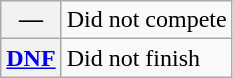<table class="wikitable">
<tr>
<th scope="row">—</th>
<td>Did not compete</td>
</tr>
<tr>
<th scope="row"><a href='#'>DNF</a></th>
<td>Did not finish</td>
</tr>
</table>
